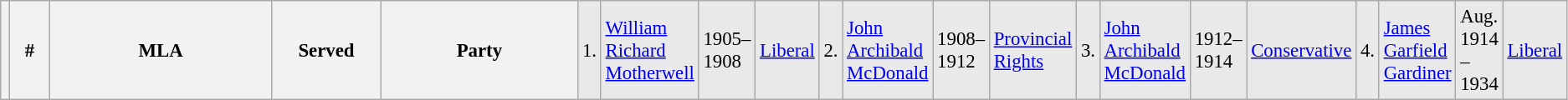<table class="wikitable" style="font-size: 95%; clear:both">
<tr style="background-color:#E9E9E9">
<th></th>
<th style="width: 25px">#</th>
<th style="width: 170px">MLA</th>
<th style="width: 80px">Served</th>
<th style="width: 150px">Party<br></th>
<td>1.</td>
<td><a href='#'>William Richard Motherwell</a></td>
<td>1905–1908</td>
<td><a href='#'>Liberal</a><br></td>
<td>2.</td>
<td><a href='#'>John Archibald McDonald</a></td>
<td>1908–1912</td>
<td><a href='#'>Provincial Rights</a><br></td>
<td>3.</td>
<td><a href='#'>John Archibald McDonald</a></td>
<td>1912–1914</td>
<td><a href='#'>Conservative</a><br></td>
<td>4.</td>
<td><a href='#'>James Garfield Gardiner</a></td>
<td>Aug. 1914 – 1934</td>
<td><a href='#'>Liberal</a></td>
</tr>
</table>
